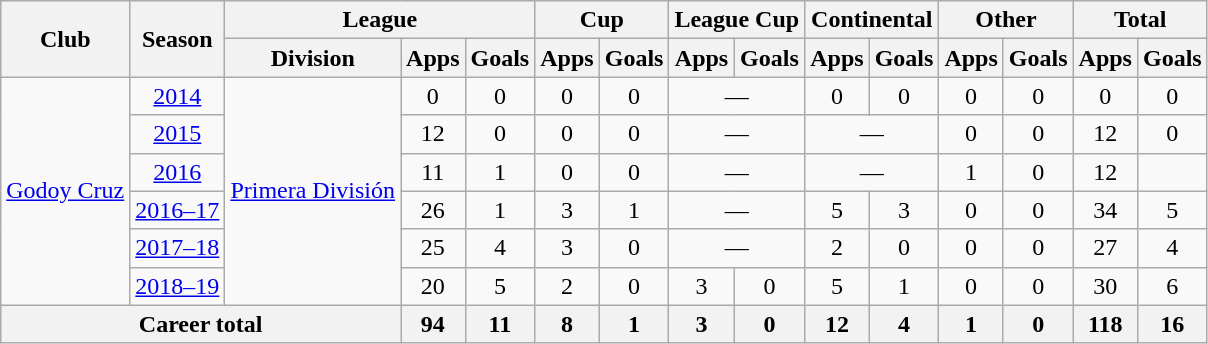<table class="wikitable" style="text-align:center">
<tr>
<th rowspan="2">Club</th>
<th rowspan="2">Season</th>
<th colspan="3">League</th>
<th colspan="2">Cup</th>
<th colspan="2">League Cup</th>
<th colspan="2">Continental</th>
<th colspan="2">Other</th>
<th colspan="2">Total</th>
</tr>
<tr>
<th>Division</th>
<th>Apps</th>
<th>Goals</th>
<th>Apps</th>
<th>Goals</th>
<th>Apps</th>
<th>Goals</th>
<th>Apps</th>
<th>Goals</th>
<th>Apps</th>
<th>Goals</th>
<th>Apps</th>
<th>Goals</th>
</tr>
<tr>
<td rowspan="6"><a href='#'>Godoy Cruz</a></td>
<td><a href='#'>2014</a></td>
<td rowspan="6"><a href='#'>Primera División</a></td>
<td>0</td>
<td>0</td>
<td>0</td>
<td>0</td>
<td colspan="2">—</td>
<td>0</td>
<td>0</td>
<td>0</td>
<td>0</td>
<td>0</td>
<td>0</td>
</tr>
<tr>
<td><a href='#'>2015</a></td>
<td>12</td>
<td>0</td>
<td>0</td>
<td>0</td>
<td colspan="2">—</td>
<td colspan="2">—</td>
<td>0</td>
<td>0</td>
<td>12</td>
<td>0</td>
</tr>
<tr>
<td><a href='#'>2016</a></td>
<td>11</td>
<td>1</td>
<td>0</td>
<td>0</td>
<td colspan="2">—</td>
<td colspan="2">—</td>
<td>1</td>
<td>0</td>
<td>12</td>
<td 1></td>
</tr>
<tr>
<td><a href='#'>2016–17</a></td>
<td>26</td>
<td>1</td>
<td>3</td>
<td>1</td>
<td colspan="2">—</td>
<td>5</td>
<td>3</td>
<td>0</td>
<td>0</td>
<td>34</td>
<td>5</td>
</tr>
<tr>
<td><a href='#'>2017–18</a></td>
<td>25</td>
<td>4</td>
<td>3</td>
<td>0</td>
<td colspan="2">—</td>
<td>2</td>
<td>0</td>
<td>0</td>
<td>0</td>
<td>27</td>
<td>4</td>
</tr>
<tr>
<td><a href='#'>2018–19</a></td>
<td>20</td>
<td>5</td>
<td>2</td>
<td>0</td>
<td>3</td>
<td>0</td>
<td>5</td>
<td>1</td>
<td>0</td>
<td>0</td>
<td>30</td>
<td>6</td>
</tr>
<tr>
<th colspan="3">Career total</th>
<th>94</th>
<th>11</th>
<th>8</th>
<th>1</th>
<th>3</th>
<th>0</th>
<th>12</th>
<th>4</th>
<th>1</th>
<th>0</th>
<th>118</th>
<th>16</th>
</tr>
</table>
